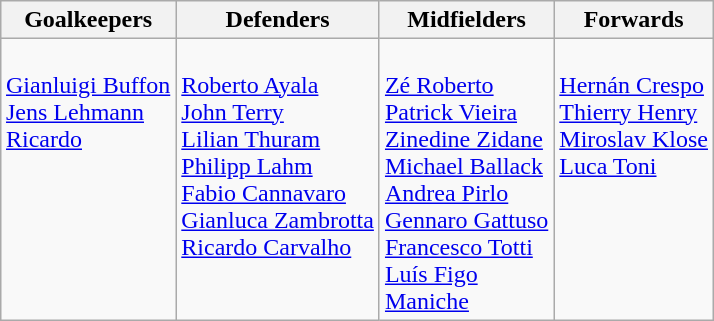<table class="wikitable" style="mArgin: 0 auto;">
<tr>
<th>Goalkeepers</th>
<th>Defenders</th>
<th>Midfielders</th>
<th>Forwards</th>
</tr>
<tr>
<td valign=top><br> <a href='#'>Gianluigi Buffon</a><br>
 <a href='#'>Jens Lehmann</a><br>
 <a href='#'>Ricardo</a></td>
<td valign=top><br> <a href='#'>Roberto Ayala</a><br>
 <a href='#'>John Terry</a><br>
 <a href='#'>Lilian Thuram</a><br>
 <a href='#'>Philipp Lahm</a><br>
 <a href='#'>Fabio Cannavaro</a><br>
 <a href='#'>Gianluca Zambrotta</a><br>
 <a href='#'>Ricardo Carvalho</a></td>
<td valign=top><br> <a href='#'>Zé Roberto</a><br>
 <a href='#'>Patrick Vieira</a><br>
 <a href='#'>Zinedine Zidane</a><br>
 <a href='#'>Michael Ballack</a><br>
 <a href='#'>Andrea Pirlo</a><br>
 <a href='#'>Gennaro Gattuso</a><br>
 <a href='#'>Francesco Totti</a><br>
 <a href='#'>Luís Figo</a><br>
 <a href='#'>Maniche</a></td>
<td valign=top><br> <a href='#'>Hernán Crespo</a><br>
 <a href='#'>Thierry Henry</a><br>
 <a href='#'>Miroslav Klose</a><br>
 <a href='#'>Luca Toni</a></td>
</tr>
</table>
